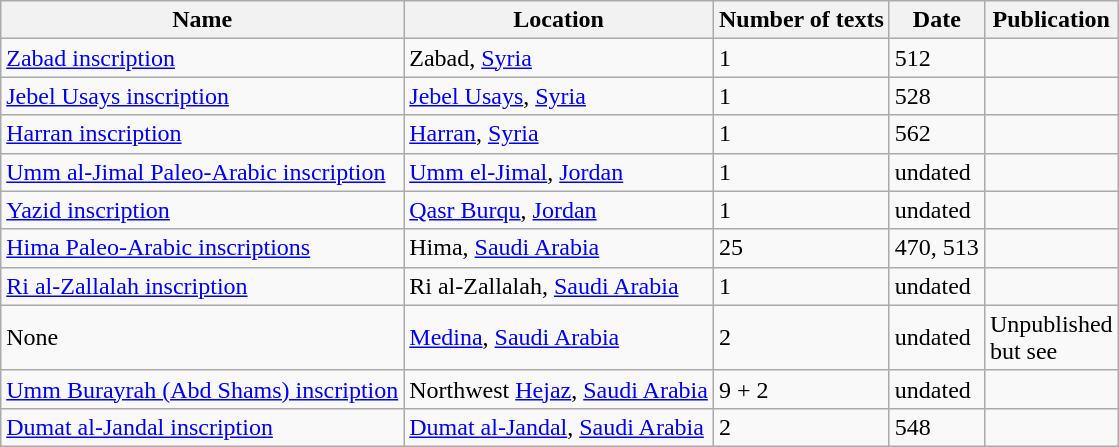<table class="wikitable">
<tr>
<th>Name</th>
<th>Location</th>
<th>Number of texts</th>
<th>Date</th>
<th>Publication</th>
</tr>
<tr>
<td><a href='#'>Zabad inscription</a></td>
<td>Zabad, <a href='#'>Syria</a></td>
<td>1</td>
<td>512</td>
<td></td>
</tr>
<tr>
<td><a href='#'>Jebel Usays inscription</a></td>
<td><a href='#'>Jebel Usays</a>, <a href='#'>Syria</a></td>
<td>1</td>
<td>528</td>
<td></td>
</tr>
<tr>
<td><a href='#'>Harran inscription</a></td>
<td><a href='#'>Harran</a>, <a href='#'>Syria</a></td>
<td>1</td>
<td>562</td>
<td></td>
</tr>
<tr>
<td><a href='#'>Umm al-Jimal Paleo-Arabic inscription</a></td>
<td><a href='#'>Umm el-Jimal</a>, <a href='#'>Jordan</a></td>
<td>1</td>
<td>undated</td>
<td></td>
</tr>
<tr>
<td><a href='#'>Yazid inscription</a></td>
<td><a href='#'>Qasr Burqu</a>, <a href='#'>Jordan</a></td>
<td>1</td>
<td>undated</td>
<td></td>
</tr>
<tr>
<td><a href='#'>Hima Paleo-Arabic inscriptions</a></td>
<td>Hima, <a href='#'>Saudi Arabia</a></td>
<td>25</td>
<td>470, 513</td>
<td></td>
</tr>
<tr>
<td><a href='#'>Ri al-Zallalah inscription</a></td>
<td>Ri al-Zallalah, <a href='#'>Saudi Arabia</a></td>
<td>1</td>
<td>undated</td>
<td></td>
</tr>
<tr>
<td>None</td>
<td><a href='#'>Medina</a>, <a href='#'>Saudi Arabia</a></td>
<td>2</td>
<td>undated</td>
<td>Unpublished<br>but see </td>
</tr>
<tr>
<td><a href='#'>Umm Burayrah (Abd Shams) inscription</a></td>
<td>Northwest <a href='#'>Hejaz</a>, <a href='#'>Saudi Arabia</a></td>
<td>9 + 2</td>
<td>undated</td>
<td></td>
</tr>
<tr>
<td><a href='#'>Dumat al-Jandal inscription</a></td>
<td><a href='#'>Dumat al-Jandal</a>, <a href='#'>Saudi Arabia</a></td>
<td>2</td>
<td>548</td>
<td></td>
</tr>
</table>
